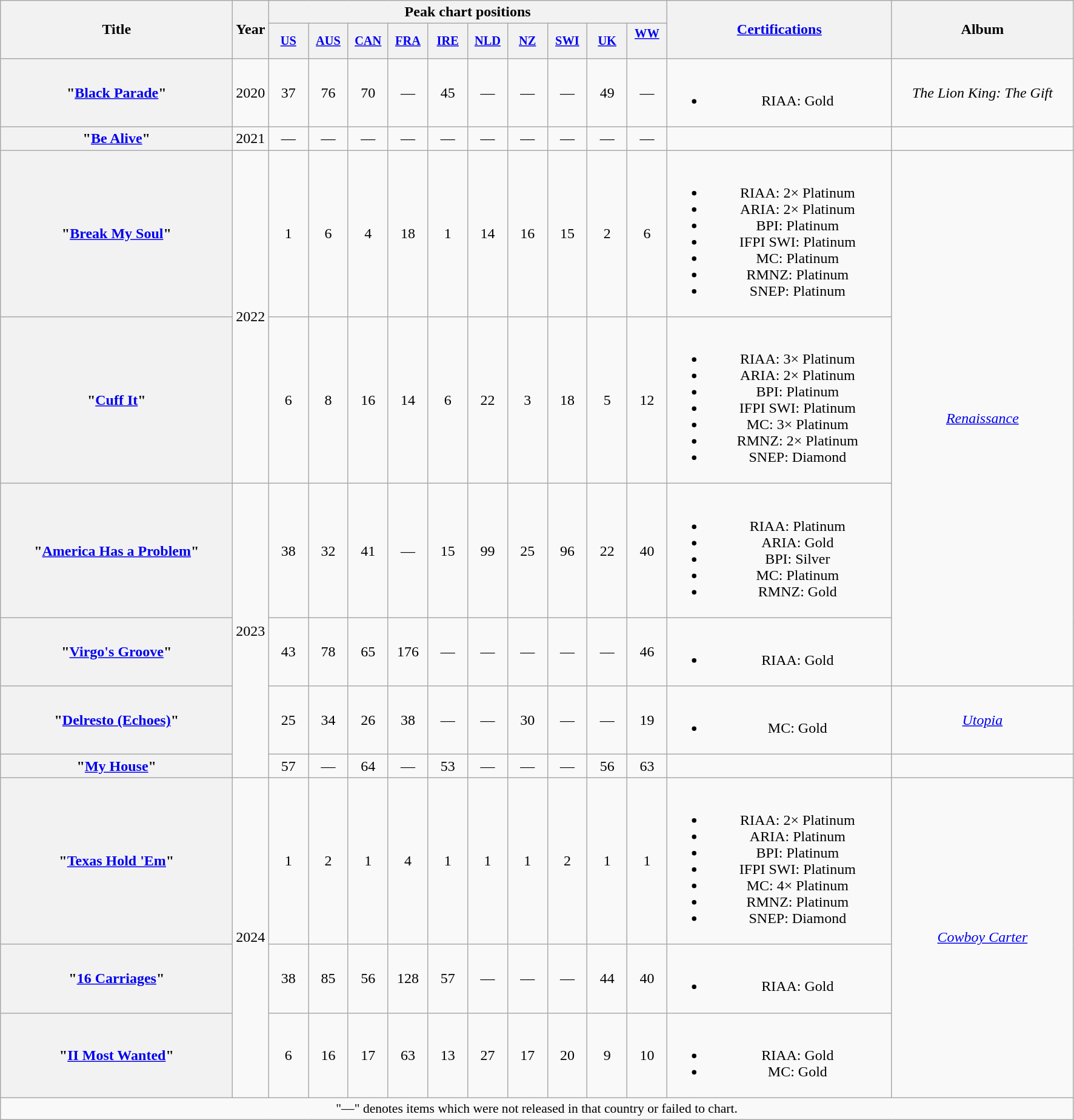<table class="wikitable plainrowheaders" style="text-align: center;" border="1">
<tr>
<th scope="col" rowspan="2" style="width:15.5em;">Title</th>
<th scope="col" rowspan="2" style="width:1em;">Year</th>
<th scope="col" colspan="10">Peak chart positions</th>
<th scope="col" rowspan="2" style="width:15em;"><a href='#'>Certifications</a></th>
<th scope="col" rowspan="2" style="width:12em;">Album</th>
</tr>
<tr>
<th scope="col" style="width:2.75em;font-size:85%;"><a href='#'>US</a><br></th>
<th scope="col" style="width:2.75em;font-size:85%;"><a href='#'>AUS</a><br></th>
<th scope="col" style="width:2.75em;font-size:85%;"><a href='#'>CAN</a><br></th>
<th scope="col" style="width:2.75em;font-size:85%;"><a href='#'>FRA</a><br></th>
<th scope="col" style="width:2.75em;font-size:85%;"><a href='#'>IRE</a><br></th>
<th scope="col" style="width:2.75em;font-size:85%;"><a href='#'>NLD</a><br></th>
<th scope="col" style="width:2.75em;font-size:85%;"><a href='#'>NZ</a><br></th>
<th scope="col" style="width:2.75em;font-size:85%;"><a href='#'>SWI</a><br></th>
<th scope="col" style="width:2.75em;font-size:85%;"><a href='#'>UK</a><br></th>
<th scope="col" style="width:2.75em;font-size:85%;"><a href='#'>WW</a><br><br></th>
</tr>
<tr>
<th scope="row">"<a href='#'>Black Parade</a>"</th>
<td>2020</td>
<td>37</td>
<td>76</td>
<td>70</td>
<td>—</td>
<td>45</td>
<td>—</td>
<td>—</td>
<td>—</td>
<td>49</td>
<td>—</td>
<td><br><ul><li>RIAA: Gold</li></ul></td>
<td><em>The Lion King: The Gift</em></td>
</tr>
<tr>
<th scope="row">"<a href='#'>Be Alive</a>"</th>
<td>2021</td>
<td>—</td>
<td>—</td>
<td>—</td>
<td>—</td>
<td>—</td>
<td>—</td>
<td>—</td>
<td>—</td>
<td>—</td>
<td>—</td>
<td></td>
<td></td>
</tr>
<tr>
<th scope="row">"<a href='#'>Break My Soul</a>"</th>
<td rowspan="2">2022</td>
<td>1</td>
<td>6</td>
<td>4</td>
<td>18</td>
<td>1</td>
<td>14</td>
<td>16</td>
<td>15</td>
<td>2</td>
<td>6</td>
<td><br><ul><li>RIAA: 2× Platinum</li><li>ARIA: 2× Platinum</li><li>BPI: Platinum</li><li>IFPI SWI: Platinum</li><li>MC: Platinum</li><li>RMNZ: Platinum</li><li>SNEP: Platinum</li></ul></td>
<td rowspan="4"><em><a href='#'>Renaissance</a></em></td>
</tr>
<tr>
<th scope="row">"<a href='#'>Cuff It</a>"</th>
<td>6</td>
<td>8</td>
<td>16</td>
<td>14</td>
<td>6</td>
<td>22</td>
<td>3</td>
<td>18</td>
<td>5</td>
<td>12</td>
<td><br><ul><li>RIAA: 3× Platinum</li><li>ARIA: 2× Platinum</li><li>BPI: Platinum</li><li>IFPI SWI: Platinum</li><li>MC: 3× Platinum</li><li>RMNZ: 2× Platinum</li><li>SNEP: Diamond</li></ul></td>
</tr>
<tr>
<th scope="row">"<a href='#'>America Has a Problem</a>"<br></th>
<td rowspan="4">2023</td>
<td>38</td>
<td>32</td>
<td>41</td>
<td>—</td>
<td>15</td>
<td>99</td>
<td>25</td>
<td>96</td>
<td>22</td>
<td>40</td>
<td><br><ul><li>RIAA: Platinum</li><li>ARIA: Gold</li><li>BPI: Silver</li><li>MC: Platinum</li><li>RMNZ: Gold</li></ul></td>
</tr>
<tr>
<th scope="row">"<a href='#'>Virgo's Groove</a>"</th>
<td>43</td>
<td>78</td>
<td>65</td>
<td>176</td>
<td>—</td>
<td>—</td>
<td>—</td>
<td>—</td>
<td>—</td>
<td>46</td>
<td><br><ul><li>RIAA: Gold</li></ul></td>
</tr>
<tr>
<th scope="row">"<a href='#'>Delresto (Echoes)</a>"<br></th>
<td>25</td>
<td>34</td>
<td>26</td>
<td>38</td>
<td>—</td>
<td>—</td>
<td>30</td>
<td>—</td>
<td>—</td>
<td>19</td>
<td><br><ul><li>MC: Gold</li></ul></td>
<td><em><a href='#'>Utopia</a></em></td>
</tr>
<tr>
<th scope="row">"<a href='#'>My House</a>"</th>
<td>57</td>
<td>—</td>
<td>64</td>
<td>—</td>
<td>53</td>
<td>—</td>
<td>—</td>
<td>—</td>
<td>56</td>
<td>63</td>
<td></td>
<td></td>
</tr>
<tr>
<th scope="row">"<a href='#'>Texas Hold 'Em</a>"</th>
<td rowspan="3">2024</td>
<td>1</td>
<td>2</td>
<td>1</td>
<td>4</td>
<td>1</td>
<td>1</td>
<td>1</td>
<td>2</td>
<td>1</td>
<td>1</td>
<td><br><ul><li>RIAA: 2× Platinum</li><li>ARIA: Platinum</li><li>BPI: Platinum</li><li>IFPI SWI: Platinum</li><li>MC: 4× Platinum</li><li>RMNZ: Platinum</li><li>SNEP: Diamond</li></ul></td>
<td rowspan="3"><em><a href='#'>Cowboy Carter</a></em></td>
</tr>
<tr>
<th scope="row">"<a href='#'>16 Carriages</a>"</th>
<td>38</td>
<td>85</td>
<td>56</td>
<td>128</td>
<td>57</td>
<td>—</td>
<td>—</td>
<td>—</td>
<td>44</td>
<td>40</td>
<td><br><ul><li>RIAA: Gold</li></ul></td>
</tr>
<tr>
<th scope="row">"<a href='#'>II Most Wanted</a>"<br></th>
<td>6</td>
<td>16</td>
<td>17</td>
<td>63</td>
<td>13</td>
<td>27</td>
<td>17</td>
<td>20</td>
<td>9</td>
<td>10</td>
<td><br><ul><li>RIAA: Gold</li><li>MC: Gold</li></ul></td>
</tr>
<tr>
<td colspan="20" align="center" style="font-size:90%;">"—" denotes items which were not released in that country or failed to chart.</td>
</tr>
</table>
